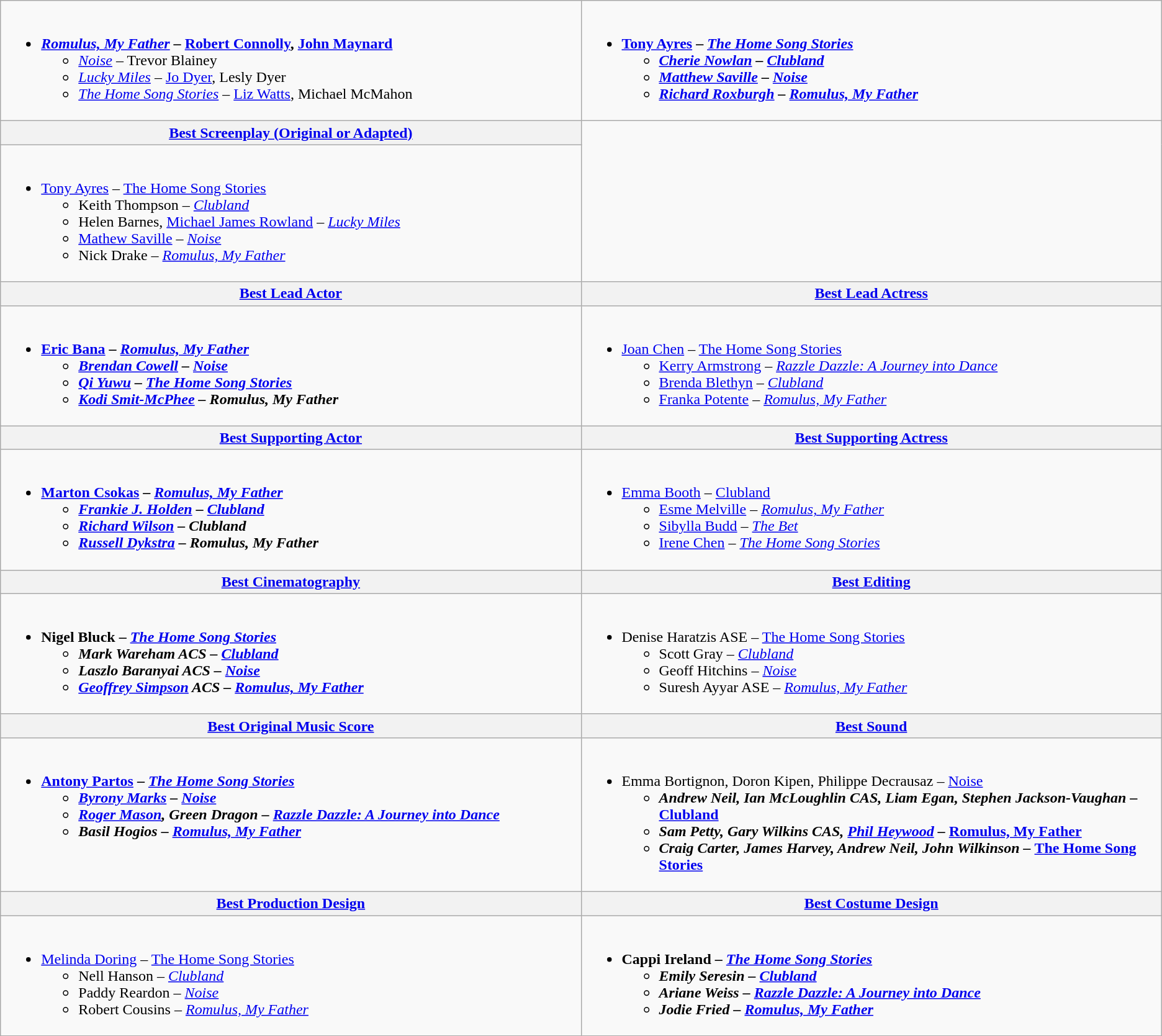<table class="wikitable" style="width=" 100%">
<tr>
<td valign="top" width="50%"><br><ul><li><strong><em><a href='#'>Romulus, My Father</a> –</em></strong>  <strong><a href='#'>Robert Connolly</a>, <a href='#'>John Maynard</a></strong><ul><li><em><a href='#'>Noise</a> –</em> Trevor Blainey</li><li><em><a href='#'>Lucky Miles</a> –</em> <a href='#'>Jo Dyer</a>, Lesly Dyer</li><li><em><a href='#'>The Home Song Stories</a> –</em> <a href='#'>Liz Watts</a>, Michael McMahon</li></ul></li></ul></td>
<td valign="top" width="50%"><br><ul><li><strong><a href='#'>Tony Ayres</a> – <em><a href='#'>The Home Song Stories</a><strong><em><ul><li><a href='#'>Cherie Nowlan</a> – </em><a href='#'>Clubland</a><em></li><li><a href='#'>Matthew Saville</a> – </em><a href='#'>Noise</a><em></li><li><a href='#'>Richard Roxburgh</a> – </em><a href='#'>Romulus, My Father</a><em></li></ul></li></ul></td>
</tr>
<tr>
<th style="width=" ! 50%"><a href='#'>Best Screenplay (Original or Adapted)</a></th>
</tr>
<tr>
<td valign="top"><br><ul><li></strong><a href='#'>Tony Ayres</a> – </em><a href='#'>The Home Song Stories</a></em></strong><ul><li>Keith Thompson <em>–</em> <em><a href='#'>Clubland</a></em></li><li>Helen Barnes, <a href='#'>Michael James Rowland</a> <em>–</em> <em><a href='#'>Lucky Miles</a></em></li><li><a href='#'>Mathew Saville</a> <em>–</em> <em><a href='#'>Noise</a></em></li><li>Nick Drake <em>–</em> <em><a href='#'>Romulus, My Father</a></em></li></ul></li></ul></td>
</tr>
<tr>
<th style="width=" ! 50%"><a href='#'>Best Lead Actor</a></th>
<th style="width=" ! 50%"><a href='#'>Best Lead Actress</a></th>
</tr>
<tr>
<td valign="top"><br><ul><li><strong><a href='#'>Eric Bana</a> – <em><a href='#'>Romulus, My Father</a><strong><em><ul><li><a href='#'>Brendan Cowell</a> – </em><a href='#'>Noise</a><em></li><li><a href='#'>Qi Yuwu</a> – </em><a href='#'>The Home Song Stories</a><em></li><li><a href='#'>Kodi Smit-McPhee</a> – </em>Romulus, My Father<em></li></ul></li></ul></td>
<td valign="top"><br><ul><li></strong><a href='#'>Joan Chen</a> – </em><a href='#'>The Home Song Stories</a></em></strong><ul><li><a href='#'>Kerry Armstrong</a> – <em><a href='#'>Razzle Dazzle: A Journey into Dance</a></em></li><li><a href='#'>Brenda Blethyn</a> – <em><a href='#'>Clubland</a></em></li><li><a href='#'>Franka Potente</a> – <em><a href='#'>Romulus, My Father</a></em></li></ul></li></ul></td>
</tr>
<tr>
<th style="width=" ! 50%"><a href='#'>Best Supporting Actor</a></th>
<th style="width=" ! 50%"><a href='#'>Best Supporting Actress</a></th>
</tr>
<tr>
<td valign="top"><br><ul><li><strong><a href='#'>Marton Csokas</a> – <em><a href='#'>Romulus, My Father</a><strong><em><ul><li><a href='#'>Frankie J. Holden</a> – </em><a href='#'>Clubland</a><em></li><li><a href='#'>Richard Wilson</a> – </em>Clubland<em></li><li><a href='#'>Russell Dykstra</a> – </em>Romulus, My Father<em></li></ul></li></ul></td>
<td valign="top"><br><ul><li></strong><a href='#'>Emma Booth</a> – </em><a href='#'>Clubland</a></em></strong><ul><li><a href='#'>Esme Melville</a> – <em><a href='#'>Romulus, My Father</a></em></li><li><a href='#'>Sibylla Budd</a> – <em><a href='#'>The Bet</a></em></li><li><a href='#'>Irene Chen</a> – <em><a href='#'>The Home Song Stories</a></em></li></ul></li></ul></td>
</tr>
<tr>
<th style="width=" ! 50%"><a href='#'>Best Cinematography</a></th>
<th style="width=" ! 50%"><a href='#'>Best Editing</a></th>
</tr>
<tr>
<td valign="top"><br><ul><li><strong>Nigel Bluck – <em><a href='#'>The Home Song Stories</a><strong><em><ul><li>Mark Wareham ACS – </em><a href='#'>Clubland</a><em></li><li>Laszlo Baranyai ACS – </em><a href='#'>Noise</a><em></li><li><a href='#'>Geoffrey Simpson</a> ACS – </em><a href='#'>Romulus, My Father</a><em></li></ul></li></ul></td>
<td valign="top"><br><ul><li></strong>Denise Haratzis ASE – </em><a href='#'>The Home Song Stories</a></em></strong><ul><li>Scott Gray – <em><a href='#'>Clubland</a></em></li><li>Geoff Hitchins – <em><a href='#'>Noise</a></em></li><li>Suresh Ayyar ASE – <em><a href='#'>Romulus, My Father</a></em></li></ul></li></ul></td>
</tr>
<tr>
<th style="width=" ! 50%"><a href='#'>Best Original Music Score</a></th>
<th style="width=" ! 50%"><a href='#'>Best Sound</a></th>
</tr>
<tr>
<td valign="top"><br><ul><li><strong><a href='#'>Antony Partos</a> – <em><a href='#'>The Home Song Stories</a><strong><em><ul><li><a href='#'>Byrony Marks</a> – </em><a href='#'>Noise</a><em></li><li><a href='#'>Roger Mason</a>, Green Dragon – </em><a href='#'>Razzle Dazzle: A Journey into Dance</a><em></li><li>Basil Hogios – </em><a href='#'>Romulus, My Father</a><em></li></ul></li></ul></td>
<td valign="top"><br><ul><li></strong>Emma Bortignon, Doron Kipen, Philippe Decrausaz – <a href='#'></em>Noise<em></a><strong><ul><li>Andrew Neil, Ian McLoughlin CAS, Liam Egan, Stephen Jackson-Vaughan – <a href='#'></em>Clubland<em></a></li><li>Sam Petty, Gary Wilkins CAS, <a href='#'>Phil Heywood</a> – </em><a href='#'>Romulus, My Father</a><em></li><li>Craig Carter, James Harvey, Andrew Neil, John Wilkinson – </em><a href='#'>The Home Song Stories</a><em></li></ul></li></ul></td>
</tr>
<tr>
<th style="width=" ! 50%"><a href='#'>Best Production Design</a></th>
<th style="width=" ! 50%"><a href='#'>Best Costume Design</a></th>
</tr>
<tr>
<td valign="top"><br><ul><li></strong><a href='#'>Melinda Doring</a> – </em><a href='#'>The Home Song Stories</a></em></strong><ul><li>Nell Hanson – <em><a href='#'>Clubland</a></em></li><li>Paddy Reardon – <em><a href='#'>Noise</a></em></li><li>Robert Cousins – <em><a href='#'>Romulus, My Father</a></em></li></ul></li></ul></td>
<td valign="top"><br><ul><li><strong>Cappi Ireland – <em><a href='#'>The Home Song Stories</a><strong><em><ul><li>Emily Seresin – </em><a href='#'>Clubland</a><em></li><li>Ariane Weiss – </em><a href='#'>Razzle Dazzle: A Journey into Dance</a><em></li><li>Jodie Fried – </em><a href='#'>Romulus, My Father</a><em></li></ul></li></ul></td>
</tr>
</table>
